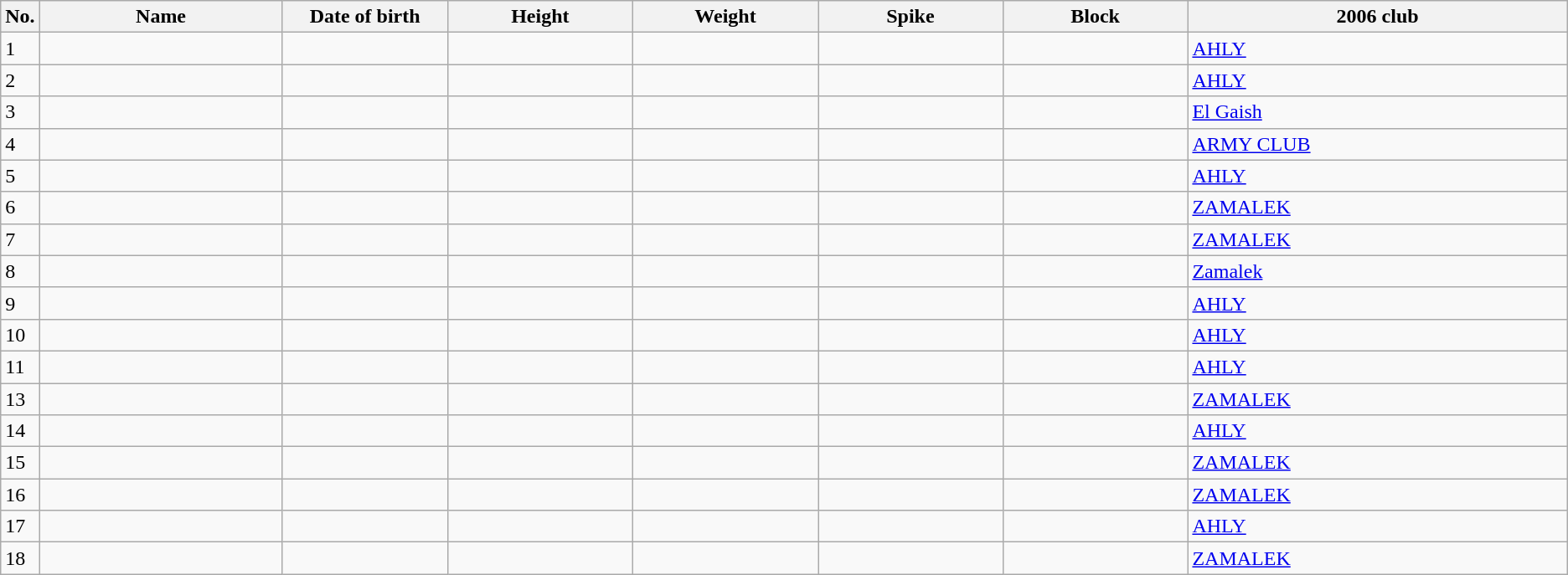<table class="wikitable sortable" style=font-size:100%; text-align:center;>
<tr>
<th>No.</th>
<th style=width:12em>Name</th>
<th style=width:8em>Date of birth</th>
<th style=width:9em>Height</th>
<th style=width:9em>Weight</th>
<th style=width:9em>Spike</th>
<th style=width:9em>Block</th>
<th style=width:19em>2006 club</th>
</tr>
<tr>
<td>1</td>
<td align=left></td>
<td align=right></td>
<td></td>
<td></td>
<td></td>
<td></td>
<td align=left><a href='#'>AHLY</a></td>
</tr>
<tr>
<td>2</td>
<td align=left></td>
<td align=right></td>
<td></td>
<td></td>
<td></td>
<td></td>
<td align=left><a href='#'>AHLY</a></td>
</tr>
<tr>
<td>3</td>
<td align=left></td>
<td align=right></td>
<td></td>
<td></td>
<td></td>
<td></td>
<td align=left><a href='#'>El Gaish</a></td>
</tr>
<tr>
<td>4</td>
<td align=left></td>
<td align=right></td>
<td></td>
<td></td>
<td></td>
<td></td>
<td align=left><a href='#'>ARMY CLUB</a></td>
</tr>
<tr>
<td>5</td>
<td align=left></td>
<td align=right></td>
<td></td>
<td></td>
<td></td>
<td></td>
<td align=left><a href='#'>AHLY</a></td>
</tr>
<tr>
<td>6</td>
<td align=left></td>
<td align=right></td>
<td></td>
<td></td>
<td></td>
<td></td>
<td align=left><a href='#'>ZAMALEK</a></td>
</tr>
<tr>
<td>7</td>
<td align=left></td>
<td align=right></td>
<td></td>
<td></td>
<td></td>
<td></td>
<td align=left><a href='#'>ZAMALEK</a></td>
</tr>
<tr>
<td>8</td>
<td align=left></td>
<td align=right></td>
<td></td>
<td></td>
<td></td>
<td></td>
<td align=left><a href='#'>Zamalek</a></td>
</tr>
<tr>
<td>9</td>
<td align=left></td>
<td align=right></td>
<td></td>
<td></td>
<td></td>
<td></td>
<td align=left><a href='#'>AHLY</a></td>
</tr>
<tr>
<td>10</td>
<td align=left></td>
<td align=right></td>
<td></td>
<td></td>
<td></td>
<td></td>
<td align=left><a href='#'>AHLY</a></td>
</tr>
<tr>
<td>11</td>
<td align=left></td>
<td align=right></td>
<td></td>
<td></td>
<td></td>
<td></td>
<td align=left><a href='#'>AHLY</a></td>
</tr>
<tr>
<td>13</td>
<td align=left></td>
<td align=right></td>
<td></td>
<td></td>
<td></td>
<td></td>
<td align=left><a href='#'>ZAMALEK</a></td>
</tr>
<tr>
<td>14</td>
<td align=left></td>
<td align=right></td>
<td></td>
<td></td>
<td></td>
<td></td>
<td align=left><a href='#'>AHLY</a></td>
</tr>
<tr>
<td>15</td>
<td align=left></td>
<td align=right></td>
<td></td>
<td></td>
<td></td>
<td></td>
<td align=left><a href='#'>ZAMALEK</a></td>
</tr>
<tr>
<td>16</td>
<td align=left></td>
<td align=right></td>
<td></td>
<td></td>
<td></td>
<td></td>
<td align=left><a href='#'>ZAMALEK</a></td>
</tr>
<tr>
<td>17</td>
<td align=left></td>
<td align=right></td>
<td></td>
<td></td>
<td></td>
<td></td>
<td align=left><a href='#'>AHLY</a></td>
</tr>
<tr>
<td>18</td>
<td align=left></td>
<td align=right></td>
<td></td>
<td></td>
<td></td>
<td></td>
<td align=left><a href='#'>ZAMALEK</a></td>
</tr>
</table>
